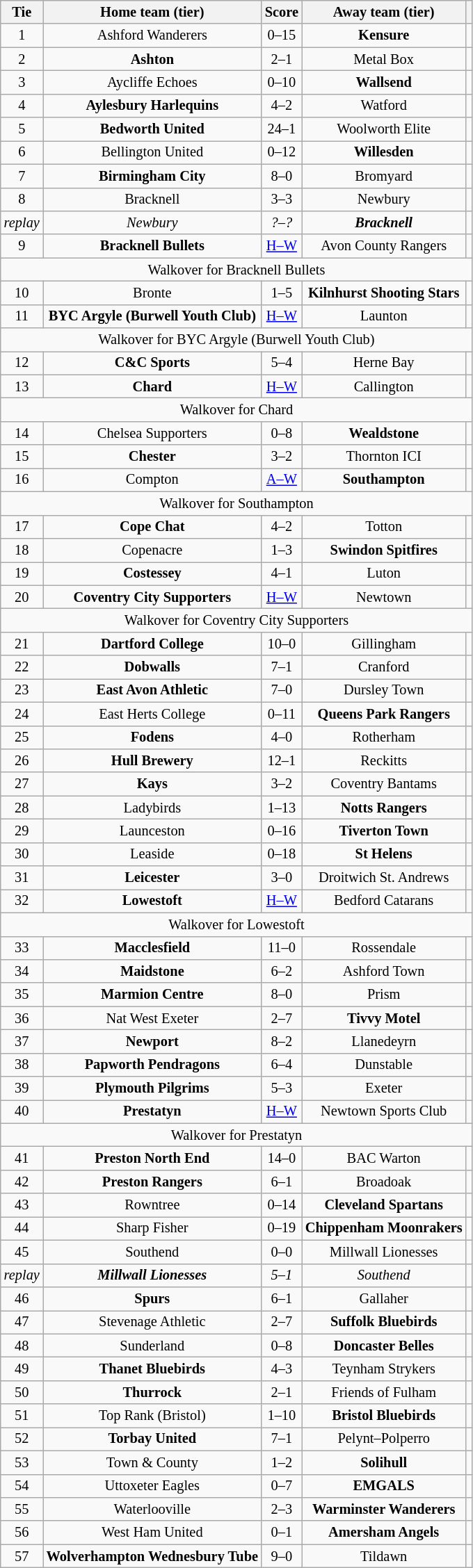<table class="wikitable" style="text-align:center; font-size:85%">
<tr>
<th>Tie</th>
<th>Home team (tier)</th>
<th>Score</th>
<th>Away team (tier)</th>
<th></th>
</tr>
<tr>
<td align="center">1</td>
<td>Ashford Wanderers</td>
<td align="center">0–15</td>
<td><strong>Kensure</strong></td>
<td></td>
</tr>
<tr>
<td align="center">2</td>
<td><strong>Ashton</strong></td>
<td align="center">2–1</td>
<td>Metal Box</td>
<td></td>
</tr>
<tr>
<td align="center">3</td>
<td>Aycliffe Echoes</td>
<td align="center">0–10</td>
<td><strong>Wallsend</strong></td>
<td></td>
</tr>
<tr>
<td align="center">4</td>
<td><strong>Aylesbury Harlequins</strong></td>
<td align="center">4–2</td>
<td>Watford</td>
<td></td>
</tr>
<tr>
<td align="center">5</td>
<td><strong>Bedworth United</strong></td>
<td align="center">24–1</td>
<td>Woolworth Elite</td>
<td></td>
</tr>
<tr>
<td align="center">6</td>
<td>Bellington United</td>
<td align="center">0–12</td>
<td><strong>Willesden</strong></td>
<td></td>
</tr>
<tr>
<td align="center">7</td>
<td><strong>Birmingham City</strong></td>
<td align="center">8–0</td>
<td>Bromyard</td>
<td></td>
</tr>
<tr>
<td align="center">8</td>
<td>Bracknell</td>
<td align="center">3–3 </td>
<td>Newbury</td>
<td></td>
</tr>
<tr>
<td align="center"><em>replay</em></td>
<td><em>Newbury</em></td>
<td align="center"><em>?–?</em></td>
<td><strong><em>Bracknell</em></strong></td>
<td></td>
</tr>
<tr>
<td align="center">9</td>
<td><strong>Bracknell Bullets</strong></td>
<td align="center"><a href='#'>H–W</a></td>
<td>Avon County Rangers</td>
<td></td>
</tr>
<tr>
<td colspan="5" align="center">Walkover for Bracknell Bullets</td>
</tr>
<tr>
<td align="center">10</td>
<td>Bronte</td>
<td align="center">1–5</td>
<td><strong>Kilnhurst Shooting Stars</strong></td>
<td></td>
</tr>
<tr>
<td align="center">11</td>
<td><strong>BYC Argyle (Burwell Youth Club)</strong></td>
<td align="center"><a href='#'>H–W</a></td>
<td>Launton</td>
<td></td>
</tr>
<tr>
<td colspan="5" align="center">Walkover for BYC Argyle (Burwell Youth Club)</td>
</tr>
<tr>
<td align="center">12</td>
<td><strong>C&C Sports</strong></td>
<td align="center">5–4</td>
<td>Herne Bay</td>
<td></td>
</tr>
<tr>
<td align="center">13</td>
<td><strong>Chard</strong></td>
<td align="center"><a href='#'>H–W</a></td>
<td>Callington</td>
<td></td>
</tr>
<tr>
<td colspan="5" align="center">Walkover for Chard</td>
</tr>
<tr>
<td align="center">14</td>
<td>Chelsea Supporters</td>
<td align="center">0–8</td>
<td><strong>Wealdstone</strong></td>
<td></td>
</tr>
<tr>
<td align="center">15</td>
<td><strong>Chester</strong></td>
<td align="center">3–2</td>
<td>Thornton ICI</td>
<td></td>
</tr>
<tr>
<td align="center">16</td>
<td>Compton</td>
<td align="center"><a href='#'>A–W</a></td>
<td><strong>Southampton</strong></td>
<td></td>
</tr>
<tr>
<td colspan="5" align="center">Walkover for Southampton</td>
</tr>
<tr>
<td align="center">17</td>
<td><strong>Cope Chat</strong></td>
<td align="center">4–2</td>
<td>Totton</td>
<td></td>
</tr>
<tr>
<td align="center">18</td>
<td>Copenacre</td>
<td align="center">1–3</td>
<td><strong>Swindon Spitfires</strong></td>
<td></td>
</tr>
<tr>
<td align="center">19</td>
<td><strong>Costessey</strong></td>
<td align="center">4–1</td>
<td>Luton</td>
<td></td>
</tr>
<tr>
<td align="center">20</td>
<td><strong>Coventry City Supporters</strong></td>
<td align="center"><a href='#'>H–W</a></td>
<td>Newtown</td>
<td></td>
</tr>
<tr>
<td colspan="5" align="center">Walkover for Coventry City Supporters</td>
</tr>
<tr>
<td align="center">21</td>
<td><strong>Dartford College</strong></td>
<td align="center">10–0</td>
<td>Gillingham</td>
<td></td>
</tr>
<tr>
<td align="center">22</td>
<td><strong>Dobwalls</strong></td>
<td align="center">7–1</td>
<td>Cranford</td>
<td></td>
</tr>
<tr>
<td align="center">23</td>
<td><strong>East Avon Athletic</strong></td>
<td align="center">7–0</td>
<td>Dursley Town</td>
<td></td>
</tr>
<tr>
<td align="center">24</td>
<td>East Herts College</td>
<td align="center">0–11</td>
<td><strong>Queens Park Rangers</strong></td>
<td></td>
</tr>
<tr>
<td align="center">25</td>
<td><strong>Fodens</strong></td>
<td align="center">4–0</td>
<td>Rotherham</td>
<td></td>
</tr>
<tr>
<td align="center">26</td>
<td><strong>Hull Brewery</strong></td>
<td align="center">12–1</td>
<td>Reckitts</td>
<td></td>
</tr>
<tr>
<td align="center">27</td>
<td><strong>Kays</strong></td>
<td align="center">3–2</td>
<td>Coventry Bantams</td>
<td></td>
</tr>
<tr>
<td align="center">28</td>
<td>Ladybirds</td>
<td align="center">1–13</td>
<td><strong>Notts Rangers</strong></td>
<td></td>
</tr>
<tr>
<td align="center">29</td>
<td>Launceston</td>
<td align="center">0–16</td>
<td><strong>Tiverton Town</strong></td>
<td></td>
</tr>
<tr>
<td align="center">30</td>
<td>Leaside</td>
<td align="center">0–18</td>
<td><strong>St Helens</strong></td>
<td></td>
</tr>
<tr>
<td align="center">31</td>
<td><strong>Leicester</strong></td>
<td align="center">3–0</td>
<td>Droitwich St. Andrews</td>
<td></td>
</tr>
<tr>
<td align="center">32</td>
<td><strong>Lowestoft</strong></td>
<td align="center"><a href='#'>H–W</a></td>
<td>Bedford Catarans</td>
<td></td>
</tr>
<tr>
<td colspan="5" align="center">Walkover for Lowestoft</td>
</tr>
<tr>
<td align="center">33</td>
<td><strong>Macclesfield</strong></td>
<td align="center">11–0</td>
<td>Rossendale</td>
<td></td>
</tr>
<tr>
<td align="center">34</td>
<td><strong>Maidstone</strong></td>
<td align="center">6–2</td>
<td>Ashford Town</td>
<td></td>
</tr>
<tr>
<td align="center">35</td>
<td><strong>Marmion Centre</strong></td>
<td align="center">8–0</td>
<td>Prism</td>
<td></td>
</tr>
<tr>
<td align="center">36</td>
<td>Nat West Exeter</td>
<td align="center">2–7</td>
<td><strong>Tivvy Motel</strong></td>
<td></td>
</tr>
<tr>
<td align="center">37</td>
<td><strong>Newport</strong></td>
<td align="center">8–2</td>
<td>Llanedeyrn</td>
<td></td>
</tr>
<tr>
<td align="center">38</td>
<td><strong>Papworth Pendragons</strong></td>
<td align="center">6–4</td>
<td>Dunstable</td>
<td></td>
</tr>
<tr>
<td align="center">39</td>
<td><strong>Plymouth Pilgrims</strong></td>
<td align="center">5–3</td>
<td>Exeter</td>
<td></td>
</tr>
<tr>
<td align="center">40</td>
<td><strong>Prestatyn</strong></td>
<td align="center"><a href='#'>H–W</a></td>
<td>Newtown Sports Club</td>
<td></td>
</tr>
<tr>
<td colspan="5" align="center">Walkover for Prestatyn</td>
</tr>
<tr>
<td align="center">41</td>
<td><strong>Preston North End</strong></td>
<td align="center">14–0</td>
<td>BAC Warton</td>
<td></td>
</tr>
<tr>
<td align="center">42</td>
<td><strong>Preston Rangers</strong></td>
<td align="center">6–1</td>
<td>Broadoak</td>
<td></td>
</tr>
<tr>
<td align="center">43</td>
<td>Rowntree</td>
<td align="center">0–14</td>
<td><strong>Cleveland Spartans</strong></td>
<td></td>
</tr>
<tr>
<td align="center">44</td>
<td>Sharp Fisher</td>
<td align="center">0–19</td>
<td><strong>Chippenham Moonrakers</strong></td>
<td></td>
</tr>
<tr>
<td align="center">45</td>
<td>Southend</td>
<td align="center">0–0 </td>
<td>Millwall Lionesses</td>
<td></td>
</tr>
<tr>
<td align="center"><em>replay</em></td>
<td><strong><em>Millwall Lionesses</em></strong></td>
<td align="center"><em>5–1</em></td>
<td><em>Southend</em></td>
<td></td>
</tr>
<tr>
<td align="center">46</td>
<td><strong>Spurs</strong></td>
<td align="center">6–1</td>
<td>Gallaher</td>
<td></td>
</tr>
<tr>
<td align="center">47</td>
<td>Stevenage Athletic</td>
<td align="center">2–7</td>
<td><strong>Suffolk Bluebirds</strong></td>
<td></td>
</tr>
<tr>
<td align="center">48</td>
<td>Sunderland</td>
<td align="center">0–8</td>
<td><strong>Doncaster Belles</strong></td>
<td></td>
</tr>
<tr>
<td align="center">49</td>
<td><strong>Thanet Bluebirds</strong></td>
<td align="center">4–3</td>
<td>Teynham Strykers</td>
<td></td>
</tr>
<tr>
<td align="center">50</td>
<td><strong>Thurrock</strong></td>
<td align="center">2–1</td>
<td>Friends of Fulham</td>
<td></td>
</tr>
<tr>
<td align="center">51</td>
<td>Top Rank (Bristol)</td>
<td align="center">1–10</td>
<td><strong>Bristol Bluebirds</strong></td>
<td></td>
</tr>
<tr>
<td align="center">52</td>
<td><strong>Torbay United</strong></td>
<td align="center">7–1</td>
<td>Pelynt–Polperro</td>
<td></td>
</tr>
<tr>
<td align="center">53</td>
<td>Town & County</td>
<td align="center">1–2</td>
<td><strong>Solihull</strong></td>
<td></td>
</tr>
<tr>
<td align="center">54</td>
<td>Uttoxeter Eagles</td>
<td align="center">0–7</td>
<td><strong>EMGALS</strong></td>
<td></td>
</tr>
<tr>
<td align="center">55</td>
<td>Waterlooville</td>
<td align="center">2–3</td>
<td><strong>Warminster Wanderers</strong></td>
<td></td>
</tr>
<tr>
<td align="center">56</td>
<td>West Ham United</td>
<td align="center">0–1</td>
<td><strong>Amersham Angels</strong></td>
<td></td>
</tr>
<tr>
<td align="center">57</td>
<td><strong>Wolverhampton Wednesbury Tube</strong></td>
<td align="center">9–0</td>
<td>Tildawn</td>
<td></td>
</tr>
</table>
